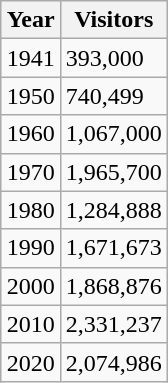<table class="wikitable" style="margin-left:1em; float:right">
<tr>
<th>Year</th>
<th>Visitors</th>
</tr>
<tr>
<td>1941</td>
<td>393,000</td>
</tr>
<tr>
<td>1950</td>
<td>740,499</td>
</tr>
<tr>
<td>1960</td>
<td>1,067,000</td>
</tr>
<tr>
<td>1970</td>
<td>1,965,700</td>
</tr>
<tr>
<td>1980</td>
<td>1,284,888</td>
</tr>
<tr>
<td>1990</td>
<td>1,671,673</td>
</tr>
<tr>
<td>2000</td>
<td>1,868,876</td>
</tr>
<tr>
<td>2010</td>
<td>2,331,237</td>
</tr>
<tr>
<td>2020</td>
<td>2,074,986</td>
</tr>
</table>
